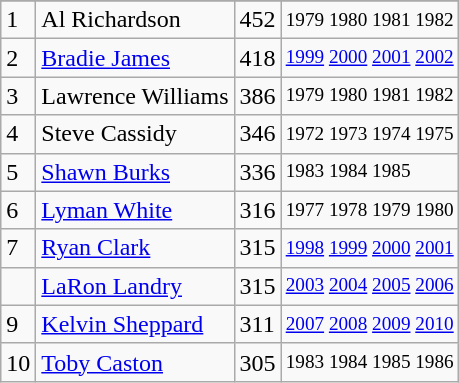<table class="wikitable">
<tr>
</tr>
<tr>
<td>1</td>
<td>Al Richardson</td>
<td>452</td>
<td style="font-size:80%;">1979 1980 1981 1982</td>
</tr>
<tr>
<td>2</td>
<td><a href='#'>Bradie James</a></td>
<td>418</td>
<td style="font-size:80%;"><a href='#'>1999</a> <a href='#'>2000</a> <a href='#'>2001</a> <a href='#'>2002</a></td>
</tr>
<tr>
<td>3</td>
<td>Lawrence Williams</td>
<td>386</td>
<td style="font-size:80%;">1979 1980 1981 1982</td>
</tr>
<tr>
<td>4</td>
<td>Steve Cassidy</td>
<td>346</td>
<td style="font-size:80%;">1972 1973 1974 1975</td>
</tr>
<tr>
<td>5</td>
<td><a href='#'>Shawn Burks</a></td>
<td>336</td>
<td style="font-size:80%;">1983 1984 1985</td>
</tr>
<tr>
<td>6</td>
<td><a href='#'>Lyman White</a></td>
<td>316</td>
<td style="font-size:80%;">1977 1978 1979 1980</td>
</tr>
<tr>
<td>7</td>
<td><a href='#'>Ryan Clark</a></td>
<td>315</td>
<td style="font-size:80%;"><a href='#'>1998</a> <a href='#'>1999</a> <a href='#'>2000</a> <a href='#'>2001</a></td>
</tr>
<tr>
<td></td>
<td><a href='#'>LaRon Landry</a></td>
<td>315</td>
<td style="font-size:80%;"><a href='#'>2003</a> <a href='#'>2004</a> <a href='#'>2005</a> <a href='#'>2006</a></td>
</tr>
<tr>
<td>9</td>
<td><a href='#'>Kelvin Sheppard</a></td>
<td>311</td>
<td style="font-size:80%;"><a href='#'>2007</a> <a href='#'>2008</a> <a href='#'>2009</a> <a href='#'>2010</a></td>
</tr>
<tr>
<td>10</td>
<td><a href='#'>Toby Caston</a></td>
<td>305</td>
<td style="font-size:80%;">1983 1984 1985 1986</td>
</tr>
</table>
